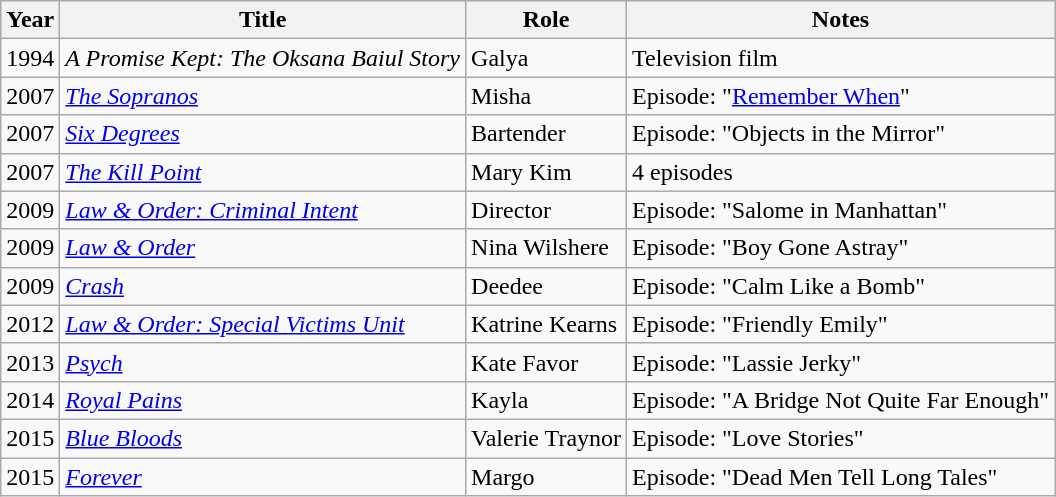<table class="wikitable sortable">
<tr>
<th>Year</th>
<th>Title</th>
<th>Role</th>
<th>Notes</th>
</tr>
<tr>
<td>1994</td>
<td><em>A Promise Kept: The Oksana Baiul Story</em></td>
<td>Galya</td>
<td>Television film</td>
</tr>
<tr>
<td>2007</td>
<td><em><a href='#'>The Sopranos</a></em></td>
<td>Misha</td>
<td>Episode: "<a href='#'>Remember When</a>"</td>
</tr>
<tr>
<td>2007</td>
<td><a href='#'><em>Six Degrees</em></a></td>
<td>Bartender</td>
<td>Episode: "Objects in the Mirror"</td>
</tr>
<tr>
<td>2007</td>
<td><em><a href='#'>The Kill Point</a></em></td>
<td>Mary Kim</td>
<td>4 episodes</td>
</tr>
<tr>
<td>2009</td>
<td><em><a href='#'>Law & Order: Criminal Intent</a></em></td>
<td>Director</td>
<td>Episode: "Salome in Manhattan"</td>
</tr>
<tr>
<td>2009</td>
<td><em><a href='#'>Law & Order</a></em></td>
<td>Nina Wilshere</td>
<td>Episode: "Boy Gone Astray"</td>
</tr>
<tr>
<td>2009</td>
<td><a href='#'><em>Crash</em></a></td>
<td>Deedee</td>
<td>Episode: "Calm Like a Bomb"</td>
</tr>
<tr>
<td>2012</td>
<td><em><a href='#'>Law & Order: Special Victims Unit</a></em></td>
<td>Katrine Kearns</td>
<td>Episode: "Friendly Emily"</td>
</tr>
<tr>
<td>2013</td>
<td><em><a href='#'>Psych</a></em></td>
<td>Kate Favor</td>
<td>Episode: "Lassie Jerky"</td>
</tr>
<tr>
<td>2014</td>
<td><em><a href='#'>Royal Pains</a></em></td>
<td>Kayla</td>
<td>Episode: "A Bridge Not Quite Far Enough"</td>
</tr>
<tr>
<td>2015</td>
<td><a href='#'><em>Blue Bloods</em></a></td>
<td>Valerie Traynor</td>
<td>Episode: "Love Stories"</td>
</tr>
<tr>
<td>2015</td>
<td><a href='#'><em>Forever</em></a></td>
<td>Margo</td>
<td>Episode: "Dead Men Tell Long Tales"</td>
</tr>
</table>
